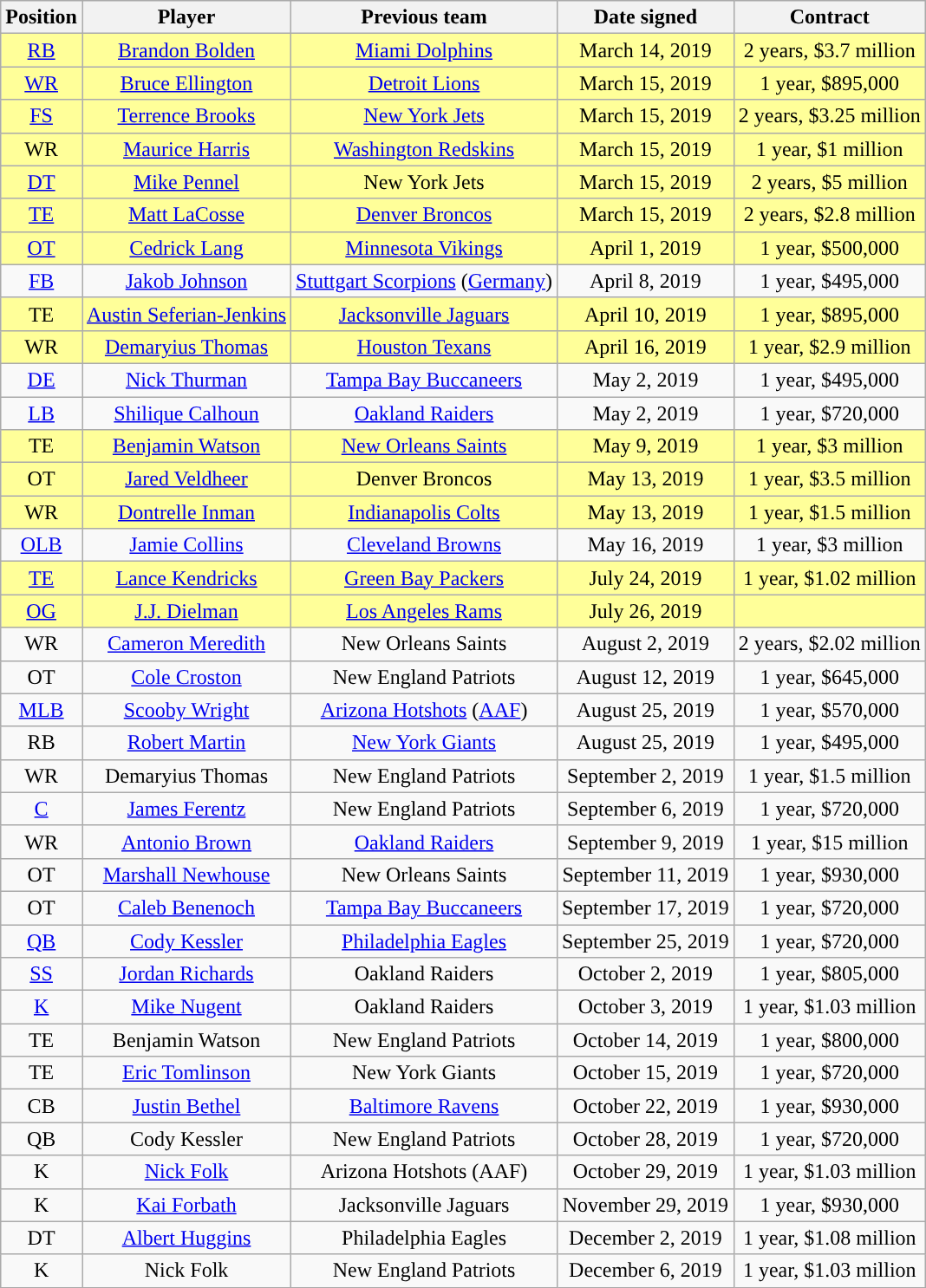<table class="wikitable" style="text-align:center">
<tr>
<th>Position</th>
<th>Player</th>
<th>Previous team</th>
<th>Date signed</th>
<th>Contract</th>
</tr>
<tr style="background:#ff9">
<td><a href='#'>RB</a></td>
<td><a href='#'>Brandon Bolden</a></td>
<td><a href='#'>Miami Dolphins</a></td>
<td>March 14, 2019</td>
<td>2 years, $3.7 million</td>
</tr>
<tr style="background:#ff9">
<td><a href='#'>WR</a></td>
<td><a href='#'>Bruce Ellington</a></td>
<td><a href='#'>Detroit Lions</a></td>
<td>March 15, 2019</td>
<td>1 year, $895,000</td>
</tr>
<tr style="background:#ff9">
<td><a href='#'>FS</a></td>
<td><a href='#'>Terrence Brooks</a></td>
<td><a href='#'>New York Jets</a></td>
<td>March 15, 2019</td>
<td>2 years, $3.25 million</td>
</tr>
<tr style="background:#ff9">
<td>WR</td>
<td><a href='#'>Maurice Harris</a></td>
<td><a href='#'>Washington Redskins</a></td>
<td>March 15, 2019</td>
<td>1 year, $1 million</td>
</tr>
<tr style="background:#ff9">
<td><a href='#'>DT</a></td>
<td><a href='#'>Mike Pennel</a></td>
<td>New York Jets</td>
<td>March 15, 2019</td>
<td>2 years, $5 million</td>
</tr>
<tr style="background:#ff9">
<td><a href='#'>TE</a></td>
<td><a href='#'>Matt LaCosse</a></td>
<td><a href='#'>Denver Broncos</a></td>
<td>March 15, 2019</td>
<td>2 years, $2.8 million</td>
</tr>
<tr style="background:#ff9">
<td><a href='#'>OT</a></td>
<td><a href='#'>Cedrick Lang</a></td>
<td><a href='#'>Minnesota Vikings</a></td>
<td>April 1, 2019</td>
<td>1 year, $500,000</td>
</tr>
<tr>
<td><a href='#'>FB</a></td>
<td><a href='#'>Jakob Johnson</a></td>
<td><a href='#'>Stuttgart Scorpions</a> (<a href='#'>Germany</a>)</td>
<td>April 8, 2019</td>
<td>1 year, $495,000</td>
</tr>
<tr style="background:#ff9">
<td>TE</td>
<td><a href='#'>Austin Seferian-Jenkins</a></td>
<td><a href='#'>Jacksonville Jaguars</a></td>
<td>April 10, 2019</td>
<td>1 year, $895,000</td>
</tr>
<tr style="background:#ff9">
<td>WR</td>
<td><a href='#'>Demaryius Thomas</a></td>
<td><a href='#'>Houston Texans</a></td>
<td>April 16, 2019</td>
<td>1 year, $2.9 million</td>
</tr>
<tr>
<td><a href='#'>DE</a></td>
<td><a href='#'>Nick Thurman</a></td>
<td><a href='#'>Tampa Bay Buccaneers</a></td>
<td>May 2, 2019</td>
<td>1 year, $495,000</td>
</tr>
<tr>
<td><a href='#'>LB</a></td>
<td><a href='#'>Shilique Calhoun</a></td>
<td><a href='#'>Oakland Raiders</a></td>
<td>May 2, 2019</td>
<td>1 year, $720,000</td>
</tr>
<tr style="background:#ff9">
<td>TE</td>
<td><a href='#'>Benjamin Watson</a></td>
<td><a href='#'>New Orleans Saints</a></td>
<td>May 9, 2019</td>
<td>1 year, $3 million</td>
</tr>
<tr style="background:#ff9">
<td>OT</td>
<td><a href='#'>Jared Veldheer</a></td>
<td>Denver Broncos</td>
<td>May 13, 2019</td>
<td>1 year, $3.5 million</td>
</tr>
<tr style="background:#ff9">
<td>WR</td>
<td><a href='#'>Dontrelle Inman</a></td>
<td><a href='#'>Indianapolis Colts</a></td>
<td>May 13, 2019</td>
<td>1 year, $1.5 million</td>
</tr>
<tr>
<td><a href='#'>OLB</a></td>
<td><a href='#'>Jamie Collins</a></td>
<td><a href='#'>Cleveland Browns</a></td>
<td>May 16, 2019</td>
<td>1 year, $3 million</td>
</tr>
<tr style="background:#ff9">
<td><a href='#'>TE</a></td>
<td><a href='#'>Lance Kendricks</a></td>
<td><a href='#'>Green Bay Packers</a></td>
<td>July 24, 2019</td>
<td>1 year, $1.02 million</td>
</tr>
<tr style="background:#ff9">
<td><a href='#'>OG</a></td>
<td><a href='#'>J.J. Dielman</a></td>
<td><a href='#'>Los Angeles Rams</a></td>
<td>July 26, 2019</td>
<td></td>
</tr>
<tr>
<td>WR</td>
<td><a href='#'>Cameron Meredith</a></td>
<td>New Orleans Saints</td>
<td>August 2, 2019</td>
<td>2 years, $2.02 million</td>
</tr>
<tr>
<td>OT</td>
<td><a href='#'>Cole Croston</a></td>
<td>New England Patriots</td>
<td>August 12, 2019</td>
<td>1 year, $645,000</td>
</tr>
<tr>
<td><a href='#'>MLB</a></td>
<td><a href='#'>Scooby Wright</a></td>
<td><a href='#'>Arizona Hotshots</a> (<a href='#'>AAF</a>)</td>
<td>August 25, 2019</td>
<td>1 year, $570,000</td>
</tr>
<tr>
<td>RB</td>
<td><a href='#'>Robert Martin</a></td>
<td><a href='#'>New York Giants</a></td>
<td>August 25, 2019</td>
<td>1 year, $495,000</td>
</tr>
<tr>
<td>WR</td>
<td>Demaryius Thomas</td>
<td>New England Patriots</td>
<td>September 2, 2019</td>
<td>1 year, $1.5 million</td>
</tr>
<tr>
<td><a href='#'>C</a></td>
<td><a href='#'>James Ferentz</a></td>
<td>New England Patriots</td>
<td>September 6, 2019</td>
<td>1 year, $720,000</td>
</tr>
<tr>
<td>WR</td>
<td><a href='#'>Antonio Brown</a></td>
<td><a href='#'>Oakland Raiders</a></td>
<td>September 9, 2019</td>
<td>1 year, $15 million</td>
</tr>
<tr>
<td>OT</td>
<td><a href='#'>Marshall Newhouse</a></td>
<td>New Orleans Saints</td>
<td>September 11, 2019</td>
<td>1 year, $930,000</td>
</tr>
<tr>
<td>OT</td>
<td><a href='#'>Caleb Benenoch</a></td>
<td><a href='#'>Tampa Bay Buccaneers</a></td>
<td>September 17, 2019</td>
<td>1 year, $720,000</td>
</tr>
<tr>
<td><a href='#'>QB</a></td>
<td><a href='#'>Cody Kessler</a></td>
<td><a href='#'>Philadelphia Eagles</a></td>
<td>September 25, 2019</td>
<td>1 year, $720,000</td>
</tr>
<tr>
<td><a href='#'>SS</a></td>
<td><a href='#'>Jordan Richards</a></td>
<td>Oakland Raiders</td>
<td>October 2, 2019</td>
<td>1 year, $805,000</td>
</tr>
<tr>
<td><a href='#'>K</a></td>
<td><a href='#'>Mike Nugent</a></td>
<td>Oakland Raiders</td>
<td>October 3, 2019</td>
<td>1 year, $1.03 million</td>
</tr>
<tr>
<td>TE</td>
<td>Benjamin Watson</td>
<td>New England Patriots</td>
<td>October 14, 2019</td>
<td>1 year, $800,000</td>
</tr>
<tr>
<td>TE</td>
<td><a href='#'>Eric Tomlinson</a></td>
<td>New York Giants</td>
<td>October 15, 2019</td>
<td>1 year, $720,000</td>
</tr>
<tr>
<td>CB</td>
<td><a href='#'>Justin Bethel</a></td>
<td><a href='#'>Baltimore Ravens</a></td>
<td>October 22, 2019</td>
<td>1 year, $930,000</td>
</tr>
<tr>
<td>QB</td>
<td>Cody Kessler</td>
<td>New England Patriots</td>
<td>October 28, 2019</td>
<td>1 year, $720,000</td>
</tr>
<tr>
<td>K</td>
<td><a href='#'>Nick Folk</a></td>
<td>Arizona Hotshots (AAF)</td>
<td>October 29, 2019</td>
<td>1 year, $1.03 million</td>
</tr>
<tr>
<td>K</td>
<td><a href='#'>Kai Forbath</a></td>
<td>Jacksonville Jaguars</td>
<td>November 29, 2019</td>
<td>1 year, $930,000</td>
</tr>
<tr>
<td>DT</td>
<td><a href='#'>Albert Huggins</a></td>
<td>Philadelphia Eagles</td>
<td>December 2, 2019</td>
<td>1 year, $1.08 million</td>
</tr>
<tr>
<td>K</td>
<td>Nick Folk</td>
<td>New England Patriots</td>
<td>December 6, 2019</td>
<td>1 year, $1.03 million</td>
</tr>
</table>
